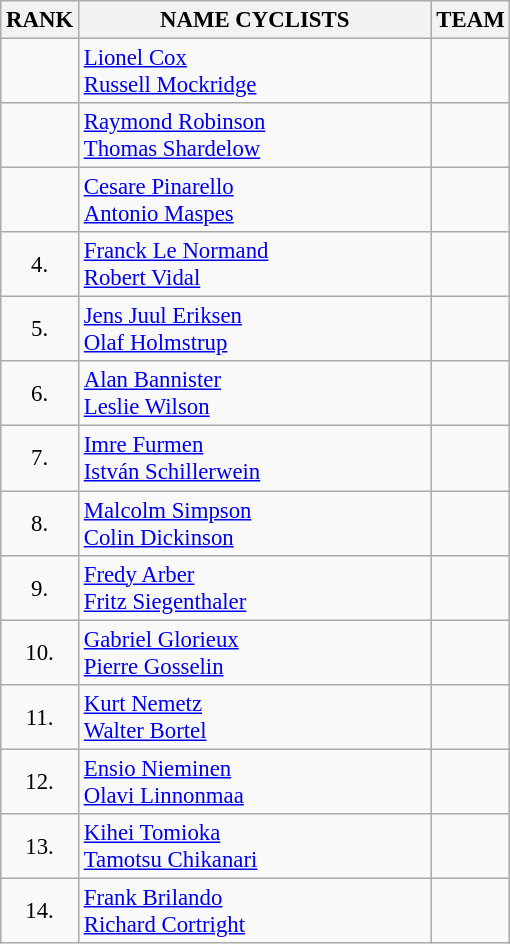<table class="wikitable" style="font-size:95%;">
<tr>
<th>RANK</th>
<th align="left" style="width: 15em">NAME CYCLISTS</th>
<th>TEAM</th>
</tr>
<tr>
<td align="center"></td>
<td><a href='#'>Lionel Cox</a><br><a href='#'>Russell Mockridge</a></td>
<td></td>
</tr>
<tr>
<td align="center"></td>
<td><a href='#'>Raymond Robinson</a><br><a href='#'>Thomas Shardelow</a></td>
<td></td>
</tr>
<tr>
<td align="center"></td>
<td><a href='#'>Cesare Pinarello</a><br><a href='#'>Antonio Maspes</a></td>
<td></td>
</tr>
<tr>
<td align="center">4.</td>
<td><a href='#'>Franck Le Normand</a><br><a href='#'>Robert Vidal</a></td>
<td></td>
</tr>
<tr>
<td align="center">5.</td>
<td><a href='#'>Jens Juul Eriksen</a><br><a href='#'>Olaf Holmstrup</a></td>
<td></td>
</tr>
<tr>
<td align="center">6.</td>
<td><a href='#'>Alan Bannister</a><br><a href='#'>Leslie Wilson</a></td>
<td></td>
</tr>
<tr>
<td align="center">7.</td>
<td><a href='#'>Imre Furmen</a><br><a href='#'>István Schillerwein</a></td>
<td></td>
</tr>
<tr>
<td align="center">8.</td>
<td><a href='#'>Malcolm Simpson</a><br><a href='#'>Colin Dickinson</a></td>
<td></td>
</tr>
<tr>
<td align="center">9.</td>
<td><a href='#'>Fredy Arber</a><br><a href='#'>Fritz Siegenthaler</a></td>
<td></td>
</tr>
<tr>
<td align="center">10.</td>
<td><a href='#'>Gabriel Glorieux</a><br><a href='#'>Pierre Gosselin</a></td>
<td></td>
</tr>
<tr>
<td align="center">11.</td>
<td><a href='#'>Kurt Nemetz</a><br><a href='#'>Walter Bortel</a></td>
<td></td>
</tr>
<tr>
<td align="center">12.</td>
<td><a href='#'>Ensio Nieminen</a><br><a href='#'>Olavi Linnonmaa</a></td>
<td></td>
</tr>
<tr>
<td align="center">13.</td>
<td><a href='#'>Kihei Tomioka</a><br><a href='#'>Tamotsu Chikanari</a></td>
<td></td>
</tr>
<tr>
<td align="center">14.</td>
<td><a href='#'>Frank Brilando</a><br><a href='#'>Richard Cortright</a></td>
<td></td>
</tr>
</table>
